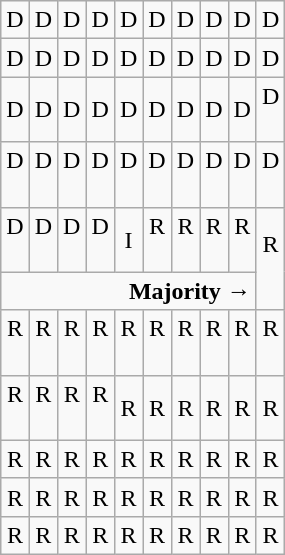<table class="wikitable" style="text-align:center;">
<tr>
<td>D</td>
<td>D</td>
<td>D</td>
<td>D</td>
<td>D</td>
<td>D</td>
<td>D</td>
<td>D</td>
<td>D</td>
<td>D</td>
</tr>
<tr>
<td width=10% >D</td>
<td width=10% >D</td>
<td width=10% >D</td>
<td width=10% >D</td>
<td width=10% >D</td>
<td width=10% >D</td>
<td width=10% >D</td>
<td width=10% >D</td>
<td width=10% >D</td>
<td width=10% >D</td>
</tr>
<tr>
<td>D</td>
<td>D</td>
<td>D</td>
<td>D</td>
<td>D</td>
<td>D</td>
<td>D</td>
<td>D</td>
<td>D</td>
<td>D<br><br></td>
</tr>
<tr>
<td>D<br><br></td>
<td>D<br><br></td>
<td>D<br><br></td>
<td>D<br><br></td>
<td>D<br><br></td>
<td>D<br><br></td>
<td>D<br><br></td>
<td>D<br><br></td>
<td>D<br><br></td>
<td>D<br><br></td>
</tr>
<tr>
<td>D<br><br></td>
<td>D<br><br></td>
<td>D<br><br></td>
<td>D<br><br></td>
<td>I</td>
<td>R<br><br></td>
<td>R<br><br></td>
<td>R<br><br></td>
<td>R<br><br></td>
<td rowspan=2 >R<br><br></td>
</tr>
<tr>
<td colspan=9 style="text-align:right"><strong>Majority →</strong></td>
</tr>
<tr>
<td>R<br><br></td>
<td>R<br><br></td>
<td>R<br><br></td>
<td>R<br><br></td>
<td>R<br><br></td>
<td>R<br><br></td>
<td>R<br><br></td>
<td>R<br><br></td>
<td>R<br><br></td>
<td>R<br><br></td>
</tr>
<tr>
<td>R<br><br></td>
<td>R<br><br></td>
<td>R<br><br></td>
<td>R<br><br></td>
<td>R</td>
<td>R</td>
<td>R</td>
<td>R</td>
<td>R</td>
<td>R</td>
</tr>
<tr>
<td>R</td>
<td>R</td>
<td>R</td>
<td>R</td>
<td>R</td>
<td>R</td>
<td>R</td>
<td>R</td>
<td>R</td>
<td>R</td>
</tr>
<tr>
<td>R</td>
<td>R</td>
<td>R</td>
<td>R</td>
<td>R</td>
<td>R</td>
<td>R</td>
<td>R</td>
<td>R</td>
<td>R</td>
</tr>
<tr>
<td>R</td>
<td>R</td>
<td>R</td>
<td>R</td>
<td>R</td>
<td>R</td>
<td>R</td>
<td>R</td>
<td>R</td>
<td>R</td>
</tr>
</table>
